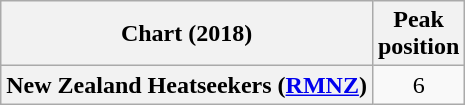<table class="wikitable sortable plainrowheaders" style="text-align:center">
<tr>
<th scope="col">Chart (2018)</th>
<th scope="col">Peak<br> position</th>
</tr>
<tr>
<th scope="row">New Zealand Heatseekers (<a href='#'>RMNZ</a>)</th>
<td>6</td>
</tr>
</table>
